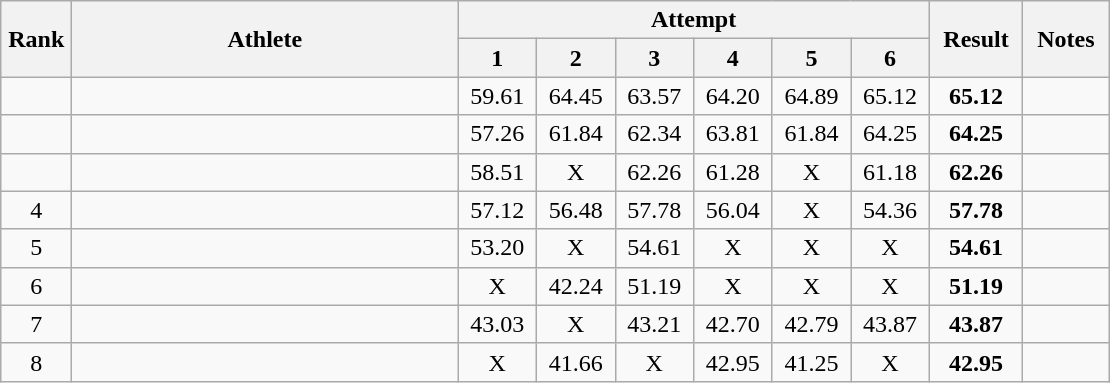<table class="wikitable" style="text-align:center">
<tr>
<th rowspan=2 width=40>Rank</th>
<th rowspan=2 width=250>Athlete</th>
<th colspan=6>Attempt</th>
<th rowspan=2 width=55>Result</th>
<th rowspan=2 width=50>Notes</th>
</tr>
<tr>
<th width=45>1</th>
<th width=45>2</th>
<th width=45>3</th>
<th width=45>4</th>
<th width=45>5</th>
<th width=45>6</th>
</tr>
<tr>
<td></td>
<td align=left></td>
<td>59.61</td>
<td>64.45</td>
<td>63.57</td>
<td>64.20</td>
<td>64.89</td>
<td>65.12</td>
<td><strong>65.12</strong></td>
<td></td>
</tr>
<tr>
<td></td>
<td align=left></td>
<td>57.26</td>
<td>61.84</td>
<td>62.34</td>
<td>63.81</td>
<td>61.84</td>
<td>64.25</td>
<td><strong>64.25</strong></td>
<td></td>
</tr>
<tr>
<td></td>
<td align=left></td>
<td>58.51</td>
<td>X</td>
<td>62.26</td>
<td>61.28</td>
<td>X</td>
<td>61.18</td>
<td><strong>62.26</strong></td>
<td></td>
</tr>
<tr>
<td>4</td>
<td align=left></td>
<td>57.12</td>
<td>56.48</td>
<td>57.78</td>
<td>56.04</td>
<td>X</td>
<td>54.36</td>
<td><strong>57.78</strong></td>
<td></td>
</tr>
<tr>
<td>5</td>
<td align=left></td>
<td>53.20</td>
<td>X</td>
<td>54.61</td>
<td>X</td>
<td>X</td>
<td>X</td>
<td><strong>54.61</strong></td>
<td></td>
</tr>
<tr>
<td>6</td>
<td align=left></td>
<td>X</td>
<td>42.24</td>
<td>51.19</td>
<td>X</td>
<td>X</td>
<td>X</td>
<td><strong>51.19</strong></td>
<td></td>
</tr>
<tr>
<td>7</td>
<td align=left></td>
<td>43.03</td>
<td>X</td>
<td>43.21</td>
<td>42.70</td>
<td>42.79</td>
<td>43.87</td>
<td><strong>43.87</strong></td>
<td></td>
</tr>
<tr>
<td>8</td>
<td align=left></td>
<td>X</td>
<td>41.66</td>
<td>X</td>
<td>42.95</td>
<td>41.25</td>
<td>X</td>
<td><strong>42.95</strong></td>
<td></td>
</tr>
</table>
